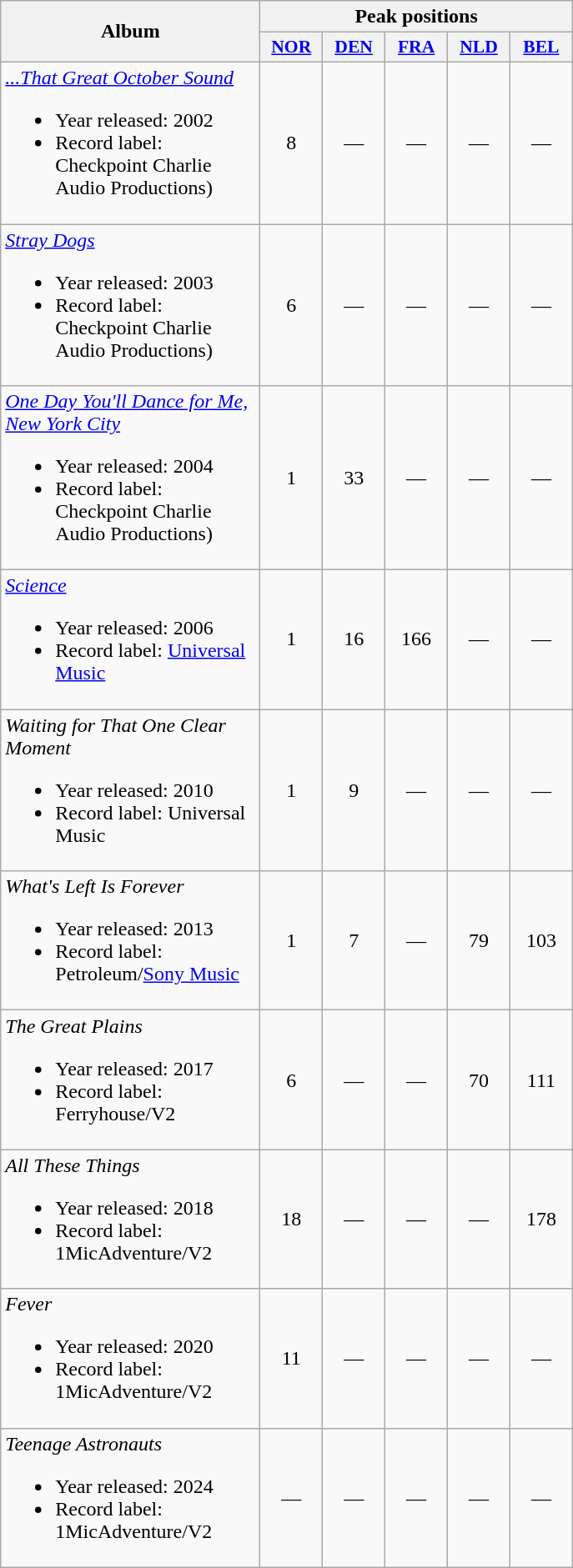<table class="wikitable">
<tr>
<th align="center" rowspan="2" width="200">Album</th>
<th align="center" colspan="5" width="20">Peak positions</th>
</tr>
<tr>
<th scope="col" style="width:3em;font-size:90%;"><a href='#'>NOR</a><br></th>
<th scope="col" style="width:3em;font-size:90%;"><a href='#'>DEN</a><br></th>
<th scope="col" style="width:3em;font-size:90%;"><a href='#'>FRA</a><br></th>
<th scope="col" style="width:3em;font-size:90%;"><a href='#'>NLD</a><br></th>
<th scope="col" style="width:3em;font-size:90%;"><a href='#'>BEL</a><br></th>
</tr>
<tr>
<td><em><a href='#'>...That Great October Sound</a></em><br><ul><li>Year released: 2002</li><li>Record label: Checkpoint Charlie Audio Productions)</li></ul></td>
<td style="text-align:center;">8</td>
<td style="text-align:center;">—</td>
<td style="text-align:center;">—</td>
<td style="text-align:center;">—</td>
<td style="text-align:center;">—</td>
</tr>
<tr>
<td><em><a href='#'>Stray Dogs</a></em><br><ul><li>Year released: 2003</li><li>Record label: Checkpoint Charlie Audio Productions)</li></ul></td>
<td style="text-align:center;">6</td>
<td style="text-align:center;">—</td>
<td style="text-align:center;">—</td>
<td style="text-align:center;">—</td>
<td style="text-align:center;">—</td>
</tr>
<tr>
<td><em><a href='#'>One Day You'll Dance for Me, New York City</a></em><br><ul><li>Year released: 2004</li><li>Record label: Checkpoint Charlie Audio Productions)</li></ul></td>
<td style="text-align:center;">1</td>
<td style="text-align:center;">33</td>
<td style="text-align:center;">—</td>
<td style="text-align:center;">—</td>
<td style="text-align:center;">—</td>
</tr>
<tr>
<td><em><a href='#'>Science</a></em><br><ul><li>Year released: 2006</li><li>Record label: <a href='#'>Universal Music</a></li></ul></td>
<td style="text-align:center;">1</td>
<td style="text-align:center;">16</td>
<td style="text-align:center;">166</td>
<td style="text-align:center;">—</td>
<td style="text-align:center;">—</td>
</tr>
<tr>
<td><em>Waiting for That One Clear Moment</em><br><ul><li>Year released: 2010</li><li>Record label: Universal Music</li></ul></td>
<td style="text-align:center;">1</td>
<td style="text-align:center;">9</td>
<td style="text-align:center;">—</td>
<td style="text-align:center;">—</td>
<td style="text-align:center;">—</td>
</tr>
<tr>
<td><em>What's Left Is Forever</em><br><ul><li>Year released: 2013</li><li>Record label: Petroleum/<a href='#'>Sony Music</a></li></ul></td>
<td style="text-align:center;">1</td>
<td style="text-align:center;">7</td>
<td style="text-align:center;">—</td>
<td style="text-align:center;">79</td>
<td style="text-align:center;">103</td>
</tr>
<tr>
<td><em>The Great Plains</em><br><ul><li>Year released: 2017</li><li>Record label: Ferryhouse/V2</li></ul></td>
<td style="text-align:center;">6<br></td>
<td style="text-align:center;">—</td>
<td style="text-align:center;">—</td>
<td style="text-align:center;">70</td>
<td style="text-align:center;">111</td>
</tr>
<tr>
<td><em>All These Things</em><br><ul><li>Year released: 2018</li><li>Record label: 1MicAdventure/V2</li></ul></td>
<td style="text-align:center;">18<br></td>
<td style="text-align:center;">—</td>
<td style="text-align:center;">—</td>
<td style="text-align:center;">—</td>
<td style="text-align:center;">178</td>
</tr>
<tr>
<td><em>Fever</em><br><ul><li>Year released: 2020</li><li>Record label: 1MicAdventure/V2</li></ul></td>
<td style="text-align:center;">11<br></td>
<td style="text-align:center;">—</td>
<td style="text-align:center;">—</td>
<td style="text-align:center;">—</td>
<td style="text-align:center;">—</td>
</tr>
<tr>
<td><em>Teenage Astronauts</em><br><ul><li>Year released: 2024</li><li>Record label: 1MicAdventure/V2</li></ul></td>
<td style="text-align:center;">—</td>
<td style="text-align:center;">—</td>
<td style="text-align:center;">—</td>
<td style="text-align:center;">—</td>
<td style="text-align:center;">—</td>
</tr>
</table>
